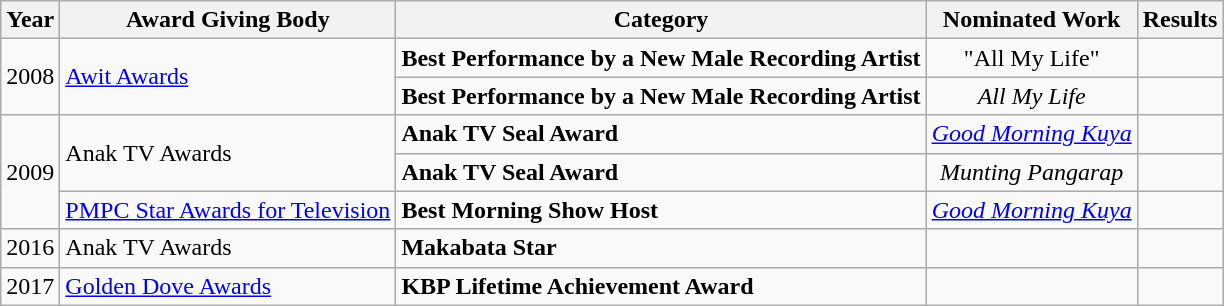<table class="wikitable">
<tr>
<th>Year</th>
<th>Award Giving Body</th>
<th>Category</th>
<th>Nominated Work</th>
<th>Results</th>
</tr>
<tr>
<td rowspan=2>2008</td>
<td rowspan=2><a href='#'>Awit Awards</a></td>
<td><strong>Best Performance by a New Male Recording Artist</strong> </td>
<td align=center>"All My Life"</td>
<td></td>
</tr>
<tr>
<td><strong>Best Performance by a New Male Recording Artist</strong> </td>
<td align=center><em>All My Life</em></td>
<td></td>
</tr>
<tr>
<td rowspan=3>2009</td>
<td rowspan=2>Anak TV Awards</td>
<td><strong>Anak TV Seal Award</strong></td>
<td align=center><em><a href='#'>Good Morning Kuya</a></em></td>
<td></td>
</tr>
<tr>
<td><strong>Anak TV Seal Award</strong></td>
<td align=center><em>Munting Pangarap</em></td>
<td></td>
</tr>
<tr>
<td><a href='#'>PMPC Star Awards for Television</a></td>
<td><strong>Best Morning Show Host</strong></td>
<td align=center><em><a href='#'>Good Morning Kuya</a></em></td>
<td></td>
</tr>
<tr>
<td>2016</td>
<td>Anak TV Awards</td>
<td><strong>Makabata Star</strong></td>
<td></td>
<td></td>
</tr>
<tr>
<td>2017</td>
<td><a href='#'>Golden Dove Awards</a></td>
<td><strong>KBP Lifetime Achievement Award</strong></td>
<td></td>
<td></td>
</tr>
</table>
